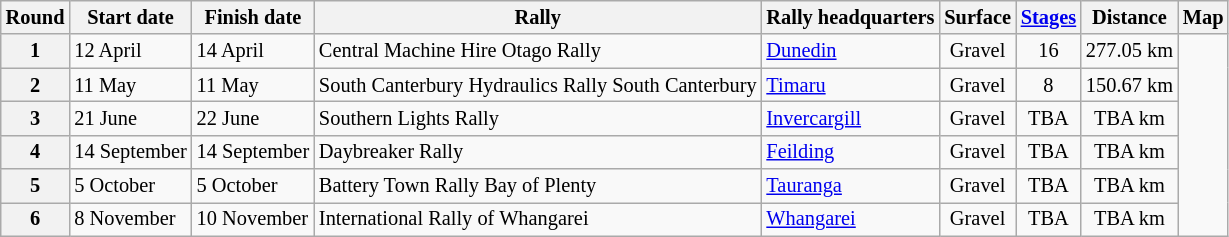<table class="wikitable" style="font-size: 85%;">
<tr>
<th>Round</th>
<th>Start date</th>
<th>Finish date</th>
<th>Rally</th>
<th>Rally headquarters</th>
<th>Surface</th>
<th><a href='#'>Stages</a></th>
<th>Distance</th>
<th colspan="2">Map</th>
</tr>
<tr>
<th>1</th>
<td>12 April</td>
<td>14 April</td>
<td nowrap> Central Machine Hire Otago Rally</td>
<td nowrap><a href='#'>Dunedin</a></td>
<td align=center>Gravel</td>
<td align=center>16</td>
<td align=center>277.05 km</td>
</tr>
<tr>
<th>2</th>
<td>11 May</td>
<td>11 May</td>
<td nowrap> South Canterbury Hydraulics Rally South Canterbury</td>
<td nowrap><a href='#'>Timaru</a></td>
<td align=center>Gravel</td>
<td align=center>8</td>
<td align=center>150.67 km</td>
</tr>
<tr>
<th>3</th>
<td>21 June</td>
<td>22 June</td>
<td nowrap> Southern Lights Rally</td>
<td nowrap><a href='#'>Invercargill</a></td>
<td align=center>Gravel</td>
<td align=center>TBA</td>
<td align=center>TBA km</td>
</tr>
<tr>
<th>4</th>
<td>14 September</td>
<td>14 September</td>
<td nowrap> Daybreaker Rally</td>
<td nowrap><a href='#'>Feilding</a></td>
<td align=center>Gravel</td>
<td align=center>TBA</td>
<td align=center>TBA km</td>
</tr>
<tr>
<th>5</th>
<td>5 October</td>
<td>5 October</td>
<td nowrap> Battery Town Rally Bay of Plenty</td>
<td nowrap><a href='#'>Tauranga</a></td>
<td align=center>Gravel</td>
<td align=center>TBA</td>
<td align=center>TBA km</td>
</tr>
<tr>
<th>6</th>
<td>8 November</td>
<td>10 November</td>
<td nowrap> International Rally of Whangarei</td>
<td nowrap><a href='#'>Whangarei</a></td>
<td align=center>Gravel</td>
<td align=center>TBA</td>
<td align=center>TBA km</td>
</tr>
</table>
